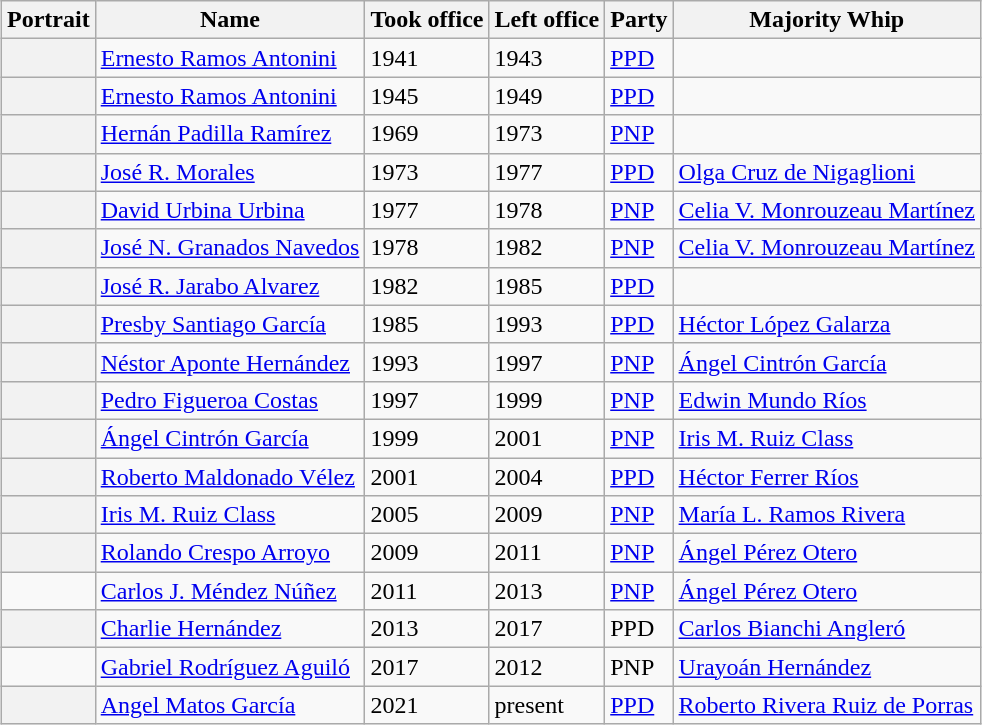<table class="wikitable sortable" style="margin: 0 auto">
<tr>
<th>Portrait</th>
<th>Name</th>
<th>Took office</th>
<th>Left office</th>
<th>Party</th>
<th>Majority Whip</th>
</tr>
<tr>
<th></th>
<td><a href='#'>Ernesto Ramos Antonini</a></td>
<td>1941</td>
<td>1943</td>
<td><a href='#'>PPD</a></td>
<td></td>
</tr>
<tr>
<th></th>
<td><a href='#'>Ernesto Ramos Antonini</a></td>
<td>1945</td>
<td>1949</td>
<td><a href='#'>PPD</a></td>
<td></td>
</tr>
<tr>
<th></th>
<td><a href='#'>Hernán Padilla Ramírez</a></td>
<td>1969</td>
<td>1973</td>
<td><a href='#'>PNP</a></td>
<td></td>
</tr>
<tr>
<th></th>
<td><a href='#'>José R. Morales</a></td>
<td>1973</td>
<td>1977</td>
<td><a href='#'>PPD</a></td>
<td><a href='#'>Olga Cruz de Nigaglioni</a></td>
</tr>
<tr>
<th></th>
<td><a href='#'>David Urbina Urbina</a></td>
<td>1977</td>
<td>1978</td>
<td><a href='#'>PNP</a></td>
<td><a href='#'>Celia V. Monrouzeau Martínez</a></td>
</tr>
<tr>
<th></th>
<td><a href='#'>José N. Granados Navedos</a></td>
<td>1978</td>
<td>1982</td>
<td><a href='#'>PNP</a></td>
<td><a href='#'>Celia V. Monrouzeau Martínez</a></td>
</tr>
<tr>
<th></th>
<td><a href='#'>José R. Jarabo Alvarez</a></td>
<td>1982</td>
<td>1985</td>
<td><a href='#'>PPD</a></td>
<td></td>
</tr>
<tr>
<th></th>
<td><a href='#'>Presby Santiago García</a></td>
<td>1985</td>
<td>1993</td>
<td><a href='#'>PPD</a></td>
<td><a href='#'>Héctor López Galarza</a></td>
</tr>
<tr>
<th></th>
<td><a href='#'>Néstor Aponte Hernández</a></td>
<td>1993</td>
<td>1997</td>
<td><a href='#'>PNP</a></td>
<td><a href='#'>Ángel Cintrón García</a></td>
</tr>
<tr>
<th></th>
<td><a href='#'>Pedro Figueroa Costas</a></td>
<td>1997</td>
<td>1999</td>
<td><a href='#'>PNP</a></td>
<td><a href='#'>Edwin Mundo Ríos</a></td>
</tr>
<tr>
<th></th>
<td><a href='#'>Ángel Cintrón García</a></td>
<td>1999</td>
<td>2001</td>
<td><a href='#'>PNP</a></td>
<td><a href='#'>Iris M. Ruiz Class</a></td>
</tr>
<tr>
<th></th>
<td><a href='#'>Roberto Maldonado Vélez</a></td>
<td>2001</td>
<td>2004</td>
<td><a href='#'>PPD</a></td>
<td><a href='#'>Héctor Ferrer Ríos</a></td>
</tr>
<tr>
<th></th>
<td><a href='#'>Iris M. Ruiz Class</a></td>
<td>2005</td>
<td>2009</td>
<td><a href='#'>PNP</a></td>
<td><a href='#'>María L. Ramos Rivera</a></td>
</tr>
<tr>
<th></th>
<td><a href='#'>Rolando Crespo Arroyo</a></td>
<td>2009</td>
<td>2011</td>
<td><a href='#'>PNP</a></td>
<td><a href='#'>Ángel Pérez Otero</a></td>
</tr>
<tr>
<td></td>
<td><a href='#'>Carlos J. Méndez Núñez</a></td>
<td>2011</td>
<td>2013</td>
<td><a href='#'>PNP</a></td>
<td><a href='#'>Ángel Pérez Otero</a></td>
</tr>
<tr>
<th></th>
<td><a href='#'>Charlie Hernández</a></td>
<td>2013</td>
<td>2017</td>
<td>PPD</td>
<td><a href='#'>Carlos Bianchi Angleró</a></td>
</tr>
<tr>
<td></td>
<td><a href='#'>Gabriel Rodríguez Aguiló</a></td>
<td>2017</td>
<td>2012</td>
<td>PNP</td>
<td><a href='#'>Urayoán Hernández</a></td>
</tr>
<tr>
<th></th>
<td><a href='#'>Angel Matos García</a></td>
<td>2021</td>
<td>present</td>
<td><a href='#'>PPD</a></td>
<td><a href='#'>Roberto Rivera Ruiz de Porras</a></td>
</tr>
</table>
